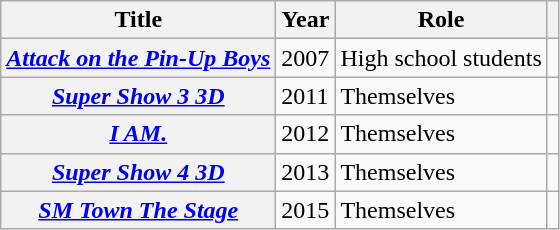<table class="wikitable plainrowheaders sortable">
<tr>
<th scope="col">Title</th>
<th scope="col">Year</th>
<th scope="col">Role</th>
<th scope="col" class="unsortable"></th>
</tr>
<tr>
<th scope="row"><em><a href='#'>Attack on the Pin-Up Boys</a></em></th>
<td>2007</td>
<td>High school students</td>
<td style="text-align:center;"></td>
</tr>
<tr>
<th scope="row"><em><a href='#'>Super Show 3 3D</a></em></th>
<td>2011</td>
<td>Themselves</td>
<td style="text-align:center;"></td>
</tr>
<tr>
<th scope="row"><em><a href='#'>I AM.</a></em></th>
<td>2012</td>
<td>Themselves</td>
<td style="text-align:center;"></td>
</tr>
<tr>
<th scope="row"><em><a href='#'>Super Show 4 3D</a></em></th>
<td>2013</td>
<td>Themselves</td>
<td style="text-align:center;"></td>
</tr>
<tr>
<th scope="row"><em><a href='#'>SM Town The Stage</a></em></th>
<td>2015</td>
<td>Themselves</td>
<td style="text-align:center;"></td>
</tr>
</table>
